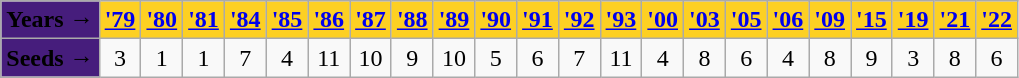<table class="wikitable">
<tr style="text-align:center;">
<th style="background:#461D7C;" align="center"><span>Years →</span></th>
<th style="background:#FDD023;" align="center"><span><a href='#'>'79</a></span></th>
<th style="background:#FDD023;" align="center"><span><a href='#'>'80</a></span></th>
<th style="background:#FDD023;" align="center"><span><a href='#'>'81</a></span></th>
<th style="background:#FDD023;" align="center"><span><a href='#'>'84</a></span></th>
<th style="background:#FDD023;" align="center"><span><a href='#'>'85</a></span></th>
<th style="background:#FDD023;" align="center"><span><a href='#'>'86</a></span></th>
<th style="background:#FDD023;" align="center"><span><a href='#'>'87</a></span></th>
<th style="background:#FDD023;" align="center"><span><a href='#'>'88</a></span></th>
<th style="background:#FDD023;" align="center"><span><a href='#'>'89</a></span></th>
<th style="background:#FDD023;" align="center"><span><a href='#'>'90</a></span></th>
<th style="background:#FDD023;" align="center"><span><a href='#'>'91</a></span></th>
<th style="background:#FDD023;" align="center"><span><a href='#'>'92</a></span></th>
<th style="background:#FDD023;" align="center"><span><a href='#'>'93</a></span></th>
<th style="background:#FDD023;" align="center"><span><a href='#'>'00</a></span></th>
<th style="background:#FDD023;" align="center"><span><a href='#'>'03</a></span></th>
<th style="background:#FDD023;" align="center"><span><a href='#'>'05</a></span></th>
<th style="background:#FDD023;" align="center"><span><a href='#'>'06</a></span></th>
<th style="background:#FDD023;" align="center"><span><a href='#'>'09</a></span></th>
<th style="background:#FDD023;" align="center"><span><a href='#'>'15</a></span></th>
<th style="background:#FDD023;" align="center"><span><a href='#'>'19</a></span></th>
<th style="background:#FDD023;" align="center"><span><a href='#'>'21</a></span></th>
<th style="background:#FDD023;" align="center"><span><a href='#'>'22</a></span></th>
</tr>
<tr style="text-align:center;">
<td ! style="background:#461D7C;" align="left"><span><strong>Seeds →</strong></span></td>
<td>3</td>
<td>1</td>
<td>1</td>
<td>7</td>
<td>4</td>
<td>11</td>
<td>10</td>
<td>9</td>
<td>10</td>
<td>5</td>
<td>6</td>
<td>7</td>
<td>11</td>
<td>4</td>
<td>8</td>
<td>6</td>
<td>4</td>
<td>8</td>
<td>9</td>
<td>3</td>
<td>8</td>
<td>6</td>
</tr>
</table>
